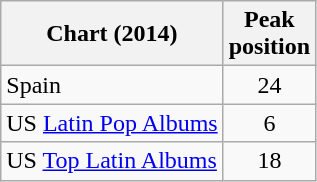<table class="wikitable sortable">
<tr>
<th align="left">Chart (2014)</th>
<th align="center">Peak<br>position</th>
</tr>
<tr>
<td align="left">Spain</td>
<td align="center">24</td>
</tr>
<tr>
<td align="left">US <a href='#'>Latin Pop Albums</a></td>
<td align="center">6</td>
</tr>
<tr>
<td align="left">US <a href='#'>Top Latin Albums</a></td>
<td align="center">18</td>
</tr>
</table>
